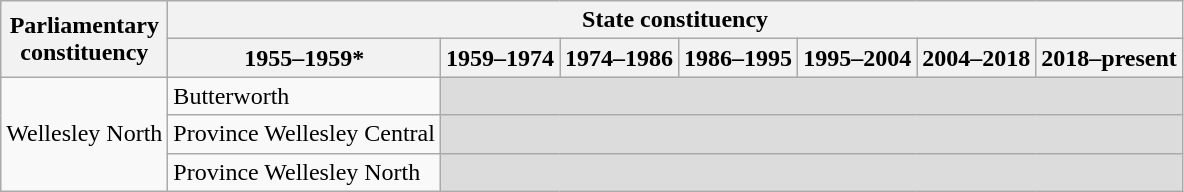<table class="wikitable">
<tr>
<th rowspan="2">Parliamentary<br>constituency</th>
<th colspan="7">State constituency</th>
</tr>
<tr>
<th>1955–1959*</th>
<th>1959–1974</th>
<th>1974–1986</th>
<th>1986–1995</th>
<th>1995–2004</th>
<th>2004–2018</th>
<th>2018–present</th>
</tr>
<tr>
<td rowspan="3">Wellesley North</td>
<td>Butterworth</td>
<td colspan="6" bgcolor="dcdcdc"></td>
</tr>
<tr>
<td>Province Wellesley Central</td>
<td colspan="6" bgcolor="dcdcdc"></td>
</tr>
<tr>
<td>Province Wellesley North</td>
<td colspan="6" bgcolor="dcdcdc"></td>
</tr>
</table>
